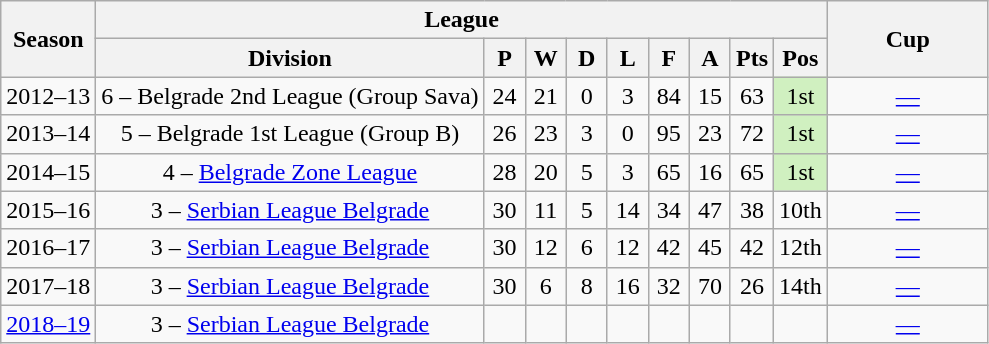<table class="wikitable sortable" style="text-align:center">
<tr>
<th rowspan="2">Season</th>
<th colspan="9">League</th>
<th rowspan="2" width="100">Cup</th>
</tr>
<tr>
<th>Division</th>
<th width="20">P</th>
<th width="20">W</th>
<th width="20">D</th>
<th width="20">L</th>
<th width="20">F</th>
<th width="20">A</th>
<th width="20">Pts</th>
<th width="20">Pos</th>
</tr>
<tr>
<td>2012–13</td>
<td>6 – Belgrade 2nd League (Group Sava)</td>
<td>24</td>
<td>21</td>
<td>0</td>
<td>3</td>
<td>84</td>
<td>15</td>
<td>63</td>
<td style="background-color:#D0F0C0">1st</td>
<td><a href='#'>—</a></td>
</tr>
<tr>
<td>2013–14</td>
<td>5 – Belgrade 1st League (Group B)</td>
<td>26</td>
<td>23</td>
<td>3</td>
<td>0</td>
<td>95</td>
<td>23</td>
<td>72</td>
<td style="background-color:#D0F0C0">1st</td>
<td><a href='#'>—</a></td>
</tr>
<tr>
<td>2014–15</td>
<td>4 – <a href='#'>Belgrade Zone League</a></td>
<td>28</td>
<td>20</td>
<td>5</td>
<td>3</td>
<td>65</td>
<td>16</td>
<td>65</td>
<td style="background-color:#D0F0C0">1st</td>
<td><a href='#'>—</a></td>
</tr>
<tr>
<td>2015–16</td>
<td>3 – <a href='#'>Serbian League Belgrade</a></td>
<td>30</td>
<td>11</td>
<td>5</td>
<td>14</td>
<td>34</td>
<td>47</td>
<td>38</td>
<td style="text-align:center">10th</td>
<td><a href='#'>—</a></td>
</tr>
<tr>
<td>2016–17</td>
<td>3 – <a href='#'>Serbian League Belgrade</a></td>
<td>30</td>
<td>12</td>
<td>6</td>
<td>12</td>
<td>42</td>
<td>45</td>
<td>42</td>
<td style="text-align:center">12th</td>
<td><a href='#'>—</a></td>
</tr>
<tr>
<td>2017–18</td>
<td>3 – <a href='#'>Serbian League Belgrade</a></td>
<td>30</td>
<td>6</td>
<td>8</td>
<td>16</td>
<td>32</td>
<td>70</td>
<td>26</td>
<td style="text-align:center">14th</td>
<td><a href='#'>—</a></td>
</tr>
<tr>
<td><a href='#'>2018–19</a></td>
<td>3 – <a href='#'>Serbian League Belgrade</a></td>
<td></td>
<td></td>
<td></td>
<td></td>
<td></td>
<td></td>
<td></td>
<td style="text-align:center"></td>
<td><a href='#'>—</a></td>
</tr>
</table>
